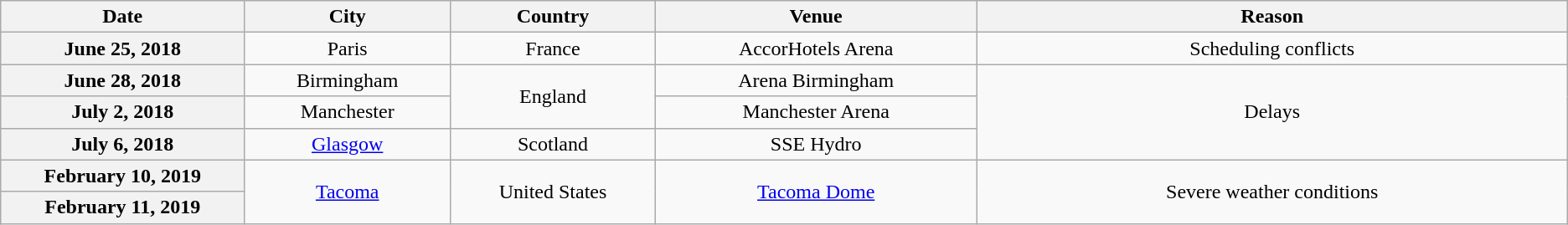<table class="wikitable plainrowheaders" style="text-align:center;">
<tr>
<th scope="col" style="width:12em;">Date</th>
<th scope="col" style="width:10em;">City</th>
<th scope="col" style="width:10em;">Country</th>
<th scope="col" style="width:16em;">Venue</th>
<th scope="col" style="width:30em;">Reason</th>
</tr>
<tr>
<th scope="row">June 25, 2018</th>
<td>Paris</td>
<td>France</td>
<td>AccorHotels Arena</td>
<td>Scheduling conflicts</td>
</tr>
<tr>
<th scope="row">June 28, 2018</th>
<td>Birmingham</td>
<td rowspan="2">England</td>
<td>Arena Birmingham</td>
<td rowspan="3">Delays</td>
</tr>
<tr>
<th scope="row">July 2, 2018</th>
<td>Manchester</td>
<td>Manchester Arena</td>
</tr>
<tr>
<th scope="row">July 6, 2018</th>
<td><a href='#'>Glasgow</a></td>
<td>Scotland</td>
<td>SSE Hydro</td>
</tr>
<tr>
<th scope="row">February 10, 2019</th>
<td rowspan="2"><a href='#'>Tacoma</a></td>
<td rowspan="2">United States</td>
<td rowspan="2"><a href='#'>Tacoma Dome</a></td>
<td rowspan="2">Severe weather conditions</td>
</tr>
<tr>
<th scope="row">February 11, 2019</th>
</tr>
</table>
